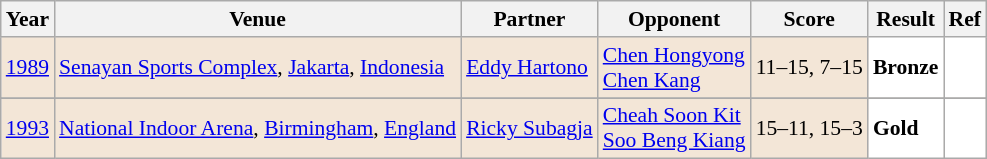<table class="sortable wikitable" style="font-size: 90%;">
<tr>
<th>Year</th>
<th>Venue</th>
<th>Partner</th>
<th>Opponent</th>
<th>Score</th>
<th>Result</th>
<th>Ref</th>
</tr>
<tr style="background:#F3E6D7">
<td align="center"><a href='#'>1989</a></td>
<td align="left"><a href='#'>Senayan Sports Complex</a>, <a href='#'>Jakarta</a>, <a href='#'>Indonesia</a></td>
<td align="left"> <a href='#'>Eddy Hartono</a></td>
<td align="left"> <a href='#'>Chen Hongyong</a> <br>  <a href='#'>Chen Kang</a></td>
<td align="left">11–15, 7–15</td>
<td style="text-align:left; background:white"> <strong>Bronze</strong></td>
<td style="text-align:center; background:white"></td>
</tr>
<tr>
</tr>
<tr style="background:#F3E6D7">
<td align="center"><a href='#'>1993</a></td>
<td align="left"><a href='#'>National Indoor Arena</a>, <a href='#'>Birmingham</a>, <a href='#'>England</a></td>
<td align="left"> <a href='#'>Ricky Subagja</a></td>
<td align="left"> <a href='#'>Cheah Soon Kit</a> <br>  <a href='#'>Soo Beng Kiang</a></td>
<td align="left">15–11, 15–3</td>
<td style="text-align:left; background:white"> <strong>Gold</strong></td>
<td style="text-align:center; background:white"></td>
</tr>
</table>
